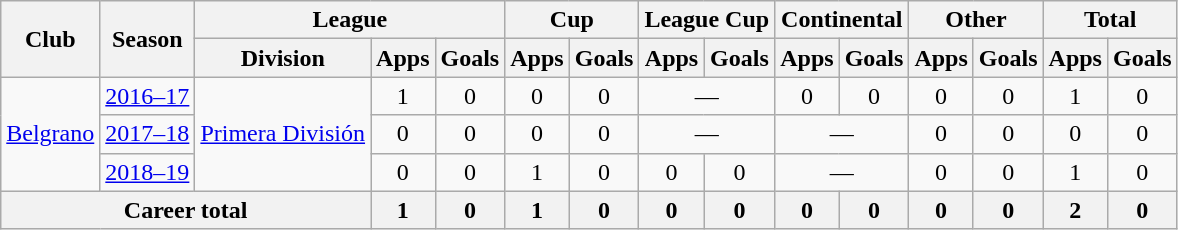<table class="wikitable" style="text-align:center">
<tr>
<th rowspan="2">Club</th>
<th rowspan="2">Season</th>
<th colspan="3">League</th>
<th colspan="2">Cup</th>
<th colspan="2">League Cup</th>
<th colspan="2">Continental</th>
<th colspan="2">Other</th>
<th colspan="2">Total</th>
</tr>
<tr>
<th>Division</th>
<th>Apps</th>
<th>Goals</th>
<th>Apps</th>
<th>Goals</th>
<th>Apps</th>
<th>Goals</th>
<th>Apps</th>
<th>Goals</th>
<th>Apps</th>
<th>Goals</th>
<th>Apps</th>
<th>Goals</th>
</tr>
<tr>
<td rowspan="3"><a href='#'>Belgrano</a></td>
<td><a href='#'>2016–17</a></td>
<td rowspan="3"><a href='#'>Primera División</a></td>
<td>1</td>
<td>0</td>
<td>0</td>
<td>0</td>
<td colspan="2">—</td>
<td>0</td>
<td>0</td>
<td>0</td>
<td>0</td>
<td>1</td>
<td>0</td>
</tr>
<tr>
<td><a href='#'>2017–18</a></td>
<td>0</td>
<td>0</td>
<td>0</td>
<td>0</td>
<td colspan="2">—</td>
<td colspan="2">—</td>
<td>0</td>
<td>0</td>
<td>0</td>
<td>0</td>
</tr>
<tr>
<td><a href='#'>2018–19</a></td>
<td>0</td>
<td>0</td>
<td>1</td>
<td>0</td>
<td>0</td>
<td>0</td>
<td colspan="2">—</td>
<td>0</td>
<td>0</td>
<td>1</td>
<td>0</td>
</tr>
<tr>
<th colspan="3">Career total</th>
<th>1</th>
<th>0</th>
<th>1</th>
<th>0</th>
<th>0</th>
<th>0</th>
<th>0</th>
<th>0</th>
<th>0</th>
<th>0</th>
<th>2</th>
<th>0</th>
</tr>
</table>
